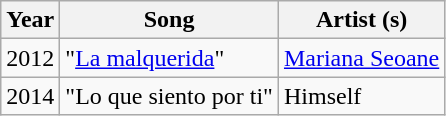<table class="wikitable sortable">
<tr>
<th>Year</th>
<th>Song</th>
<th>Artist (s)</th>
</tr>
<tr>
<td>2012</td>
<td>"<a href='#'>La malquerida</a>"</td>
<td><a href='#'>Mariana Seoane</a></td>
</tr>
<tr>
<td>2014</td>
<td>"Lo que siento por ti"</td>
<td>Himself</td>
</tr>
</table>
